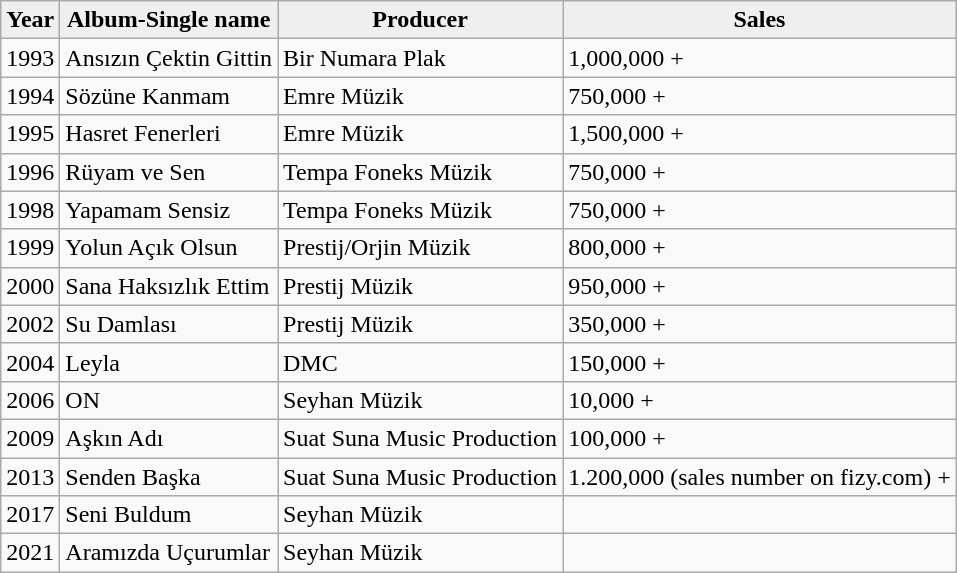<table class="wikitable">
<tr>
<th style="background:#efefef;">Year</th>
<th style="background:#efefef;">Album-Single name</th>
<th style="background:#efefef;">Producer</th>
<th style="background:#efefef;">Sales</th>
</tr>
<tr>
<td>1993</td>
<td>Ansızın Çektin Gittin</td>
<td>Bir Numara Plak</td>
<td>1,000,000 +</td>
</tr>
<tr>
<td>1994</td>
<td>Sözüne Kanmam</td>
<td>Emre Müzik</td>
<td>750,000 +</td>
</tr>
<tr>
<td>1995</td>
<td>Hasret Fenerleri</td>
<td>Emre Müzik</td>
<td>1,500,000 +</td>
</tr>
<tr>
<td>1996</td>
<td>Rüyam ve Sen</td>
<td>Tempa Foneks Müzik</td>
<td>750,000 +</td>
</tr>
<tr>
<td>1998</td>
<td>Yapamam Sensiz</td>
<td>Tempa Foneks Müzik</td>
<td>750,000 +</td>
</tr>
<tr>
<td>1999</td>
<td>Yolun Açık Olsun</td>
<td>Prestij/Orjin Müzik</td>
<td>800,000 +</td>
</tr>
<tr>
<td>2000</td>
<td>Sana Haksızlık Ettim</td>
<td>Prestij Müzik</td>
<td>950,000 +</td>
</tr>
<tr>
<td>2002</td>
<td>Su Damlası</td>
<td>Prestij Müzik</td>
<td>350,000 +</td>
</tr>
<tr>
<td>2004</td>
<td>Leyla</td>
<td>DMC</td>
<td>150,000 +</td>
</tr>
<tr>
<td>2006</td>
<td>ON</td>
<td>Seyhan Müzik</td>
<td>10,000 +</td>
</tr>
<tr>
<td>2009</td>
<td>Aşkın Adı</td>
<td>Suat Suna Music Production</td>
<td>100,000 +</td>
</tr>
<tr>
<td>2013</td>
<td>Senden Başka</td>
<td>Suat Suna Music Production</td>
<td>1.200,000 (sales number on fizy.com) +</td>
</tr>
<tr>
<td>2017</td>
<td>Seni Buldum</td>
<td>Seyhan Müzik</td>
<td></td>
</tr>
<tr>
<td>2021</td>
<td>Aramızda Uçurumlar</td>
<td>Seyhan Müzik</td>
<td></td>
</tr>
</table>
